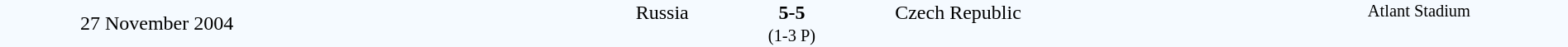<table style="width: 100%; background:#F5FAFF;" cellspacing="0">
<tr>
<td align=center rowspan=3 width=20%>27 November 2004</td>
</tr>
<tr>
<td width=24% align=right>Russia </td>
<td align=center width=13%><strong>5-5</strong></td>
<td width=24%> Czech Republic</td>
<td style=font-size:85% rowspan=3 valign=top align=center>Atlant Stadium</td>
</tr>
<tr style=font-size:85%>
<td align=right valign=top></td>
<td align=center>(1-3 P)</td>
<td></td>
</tr>
</table>
